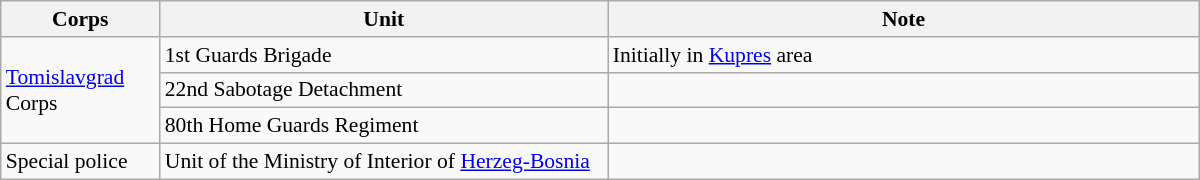<table class="plainrowheaders wikitable collapsible" style="cellspacing=2px; text-align:left; font-size:90%;" width=800px>
<tr style="font-size:100%; text-align:right;">
<th style="width:100px;" scope="col">Corps</th>
<th style="width:300px;" scope="col">Unit</th>
<th style="width:400px;" scope="col">Note</th>
</tr>
<tr>
<td rowspan=3><a href='#'>Tomislavgrad</a> Corps</td>
<td>1st Guards Brigade</td>
<td>Initially in <a href='#'>Kupres</a> area</td>
</tr>
<tr>
<td>22nd Sabotage Detachment</td>
<td></td>
</tr>
<tr>
<td>80th Home Guards Regiment</td>
<td></td>
</tr>
<tr>
<td>Special police</td>
<td>Unit of the Ministry of Interior of <a href='#'>Herzeg-Bosnia</a></td>
<td></td>
</tr>
</table>
